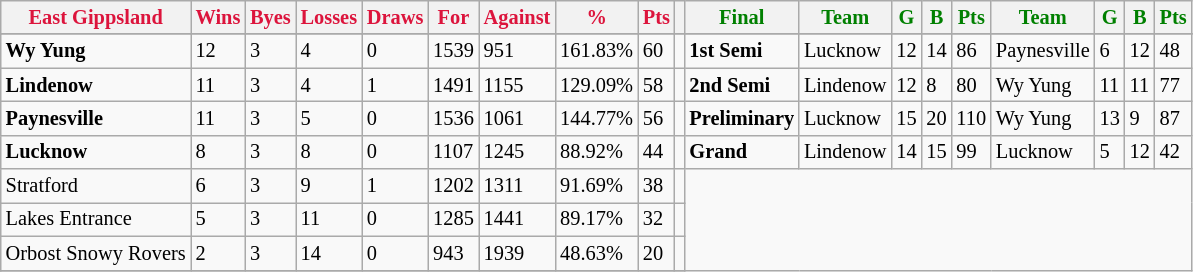<table style="font-size: 85%; text-align: left;" class="wikitable">
<tr>
<th style="color:crimson">East Gippsland</th>
<th style="color:crimson">Wins</th>
<th style="color:crimson">Byes</th>
<th style="color:crimson">Losses</th>
<th style="color:crimson">Draws</th>
<th style="color:crimson">For</th>
<th style="color:crimson">Against</th>
<th style="color:crimson">%</th>
<th style="color:crimson">Pts</th>
<th></th>
<th style="color:green">Final</th>
<th style="color:green">Team</th>
<th style="color:green">G</th>
<th style="color:green">B</th>
<th style="color:green">Pts</th>
<th style="color:green">Team</th>
<th style="color:green">G</th>
<th style="color:green">B</th>
<th style="color:green">Pts</th>
</tr>
<tr>
</tr>
<tr>
</tr>
<tr>
<td><strong>	Wy Yung	</strong></td>
<td>12</td>
<td>3</td>
<td>4</td>
<td>0</td>
<td>1539</td>
<td>951</td>
<td>161.83%</td>
<td>60</td>
<td></td>
<td><strong>1st Semi</strong></td>
<td>Lucknow</td>
<td>12</td>
<td>14</td>
<td>86</td>
<td>Paynesville</td>
<td>6</td>
<td>12</td>
<td>48</td>
</tr>
<tr>
<td><strong>	Lindenow	</strong></td>
<td>11</td>
<td>3</td>
<td>4</td>
<td>1</td>
<td>1491</td>
<td>1155</td>
<td>129.09%</td>
<td>58</td>
<td></td>
<td><strong>2nd Semi</strong></td>
<td>Lindenow</td>
<td>12</td>
<td>8</td>
<td>80</td>
<td>Wy Yung</td>
<td>11</td>
<td>11</td>
<td>77</td>
</tr>
<tr>
<td><strong>	Paynesville	</strong></td>
<td>11</td>
<td>3</td>
<td>5</td>
<td>0</td>
<td>1536</td>
<td>1061</td>
<td>144.77%</td>
<td>56</td>
<td></td>
<td><strong>Preliminary</strong></td>
<td>Lucknow</td>
<td>15</td>
<td>20</td>
<td>110</td>
<td>Wy Yung</td>
<td>13</td>
<td>9</td>
<td>87</td>
</tr>
<tr>
<td><strong>	Lucknow	</strong></td>
<td>8</td>
<td>3</td>
<td>8</td>
<td>0</td>
<td>1107</td>
<td>1245</td>
<td>88.92%</td>
<td>44</td>
<td></td>
<td><strong>Grand</strong></td>
<td>Lindenow</td>
<td>14</td>
<td>15</td>
<td>99</td>
<td>Lucknow</td>
<td>5</td>
<td>12</td>
<td>42</td>
</tr>
<tr>
<td>Stratford</td>
<td>6</td>
<td>3</td>
<td>9</td>
<td>1</td>
<td>1202</td>
<td>1311</td>
<td>91.69%</td>
<td>38</td>
<td></td>
</tr>
<tr>
<td>Lakes Entrance</td>
<td>5</td>
<td>3</td>
<td>11</td>
<td>0</td>
<td>1285</td>
<td>1441</td>
<td>89.17%</td>
<td>32</td>
<td></td>
</tr>
<tr>
<td>Orbost Snowy Rovers</td>
<td>2</td>
<td>3</td>
<td>14</td>
<td>0</td>
<td>943</td>
<td>1939</td>
<td>48.63%</td>
<td>20</td>
<td></td>
</tr>
<tr>
</tr>
</table>
